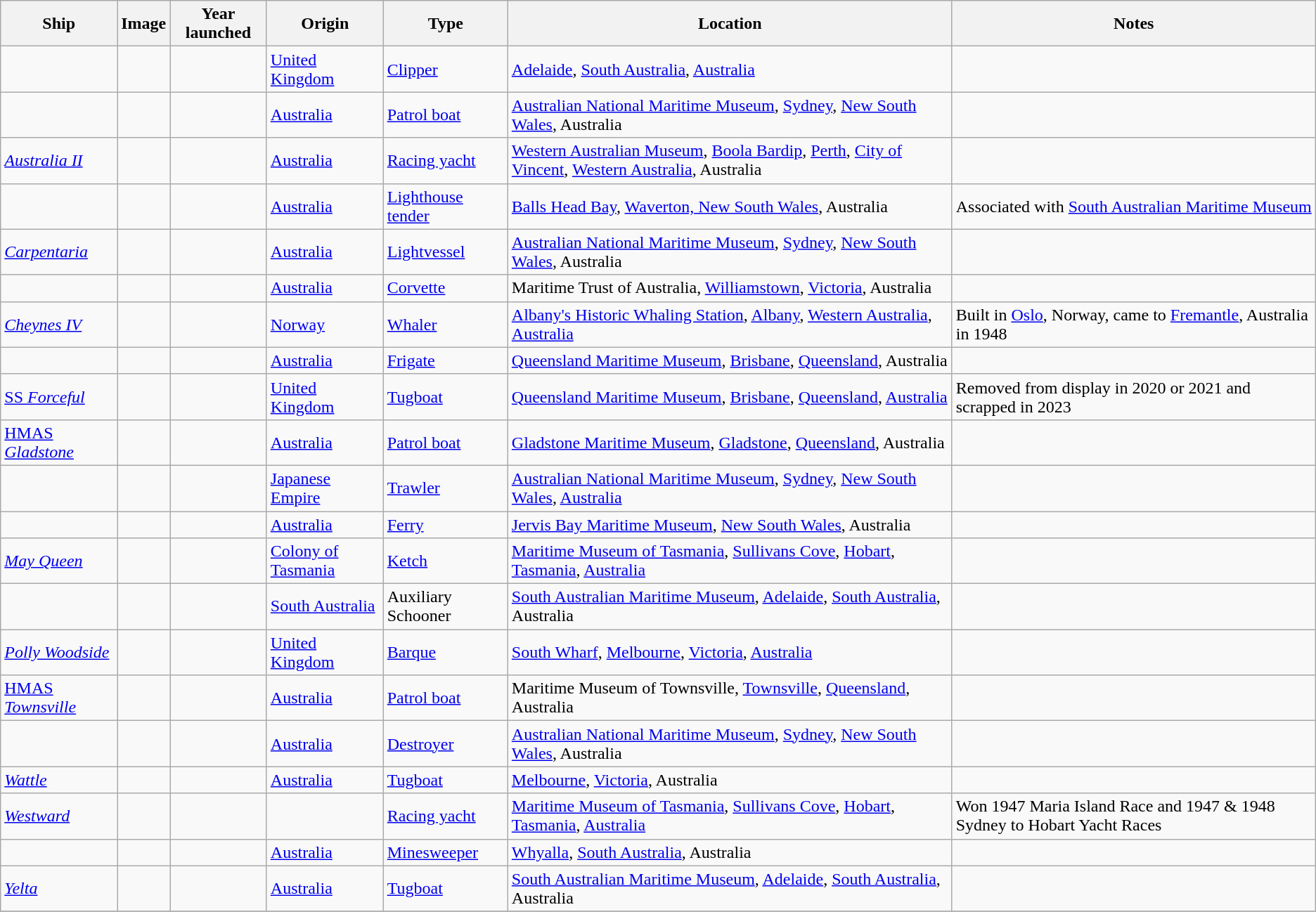<table class="wikitable sortable">
<tr>
<th>Ship</th>
<th>Image</th>
<th>Year launched</th>
<th>Origin</th>
<th>Type</th>
<th>Location</th>
<th>Notes</th>
</tr>
<tr>
<td data-sort-value="City" of Adelaide></td>
<td></td>
<td></td>
<td> <a href='#'>United Kingdom</a></td>
<td><a href='#'>Clipper</a></td>
<td><a href='#'>Adelaide</a>, <a href='#'>South Australia</a>, <a href='#'>Australia</a><br></td>
<td></td>
</tr>
<tr>
<td data-sort-value="Advance"></td>
<td></td>
<td></td>
<td> <a href='#'>Australia</a></td>
<td><a href='#'>Patrol boat</a></td>
<td><a href='#'>Australian National Maritime Museum</a>, <a href='#'>Sydney</a>, <a href='#'>New South Wales</a>, Australia<br><small></small></td>
<td></td>
</tr>
<tr>
<td><em><a href='#'>Australia II</a></em></td>
<td></td>
<td></td>
<td> <a href='#'>Australia</a></td>
<td><a href='#'>Racing yacht</a></td>
<td><a href='#'>Western Australian Museum</a>, <a href='#'>Boola Bardip</a>, <a href='#'>Perth</a>, <a href='#'>City of Vincent</a>, <a href='#'>Western Australia</a>, Australia</td>
<td></td>
</tr>
<tr>
<td data-sort-value="Cape" Don></td>
<td></td>
<td></td>
<td> <a href='#'>Australia</a></td>
<td><a href='#'>Lighthouse tender</a></td>
<td><a href='#'>Balls Head Bay</a>, <a href='#'>Waverton, New South Wales</a>, Australia</td>
<td>Associated with <a href='#'>South Australian Maritime Museum</a></td>
</tr>
<tr>
<td data-sort-value=Carpentaria><a href='#'><em>Carpentaria</em></a></td>
<td></td>
<td></td>
<td> <a href='#'>Australia</a></td>
<td><a href='#'>Lightvessel</a></td>
<td><a href='#'>Australian National Maritime Museum</a>, <a href='#'>Sydney</a>, <a href='#'>New South Wales</a>, Australia<br><small></small></td>
<td></td>
</tr>
<tr>
<td data-sort-value=Castlemaine></td>
<td></td>
<td></td>
<td> <a href='#'>Australia</a></td>
<td><a href='#'>Corvette</a></td>
<td>Maritime Trust of Australia, <a href='#'>Williamstown</a>, <a href='#'>Victoria</a>, Australia<br></td>
<td></td>
</tr>
<tr>
<td><em><a href='#'>Cheynes IV</a></em></td>
<td></td>
<td></td>
<td> <a href='#'>Norway</a></td>
<td><a href='#'>Whaler</a></td>
<td><a href='#'>Albany's Historic Whaling Station</a>, <a href='#'>Albany</a>, <a href='#'>Western Australia</a>, <a href='#'>Australia</a></td>
<td>Built in <a href='#'>Oslo</a>, Norway, came to <a href='#'>Fremantle</a>, Australia in 1948</td>
</tr>
<tr>
<td data-sort-value="Diamantina"></td>
<td></td>
<td></td>
<td> <a href='#'>Australia</a></td>
<td><a href='#'>Frigate</a></td>
<td><a href='#'>Queensland Maritime Museum</a>, <a href='#'>Brisbane</a>, <a href='#'>Queensland</a>, Australia<br></td>
<td></td>
</tr>
<tr>
<td data-sort-value="Forceful"><a href='#'>SS <em>Forceful</em></a></td>
<td></td>
<td></td>
<td> <a href='#'>United Kingdom</a></td>
<td><a href='#'>Tugboat</a></td>
<td><a href='#'>Queensland Maritime Museum</a>, <a href='#'>Brisbane</a>, <a href='#'>Queensland</a>, <a href='#'>Australia</a></td>
<td>Removed from display in 2020 or 2021 and scrapped in 2023</td>
</tr>
<tr>
<td data-sort-value="Gladstone"><a href='#'>HMAS <em>Gladstone</em></a></td>
<td></td>
<td></td>
<td> <a href='#'>Australia</a></td>
<td><a href='#'>Patrol boat</a></td>
<td><a href='#'>Gladstone Maritime Museum</a>, <a href='#'>Gladstone</a>, <a href='#'>Queensland</a>, Australia<br></td>
<td></td>
</tr>
<tr>
<td data-sort-value="Krait"></td>
<td></td>
<td></td>
<td> <a href='#'>Japanese Empire</a></td>
<td><a href='#'>Trawler</a></td>
<td><a href='#'>Australian National Maritime Museum</a>, <a href='#'>Sydney</a>, <a href='#'>New South Wales</a>, <a href='#'>Australia</a></td>
<td></td>
</tr>
<tr>
<td data-sort-value="Lady" Denman></td>
<td></td>
<td></td>
<td> <a href='#'>Australia</a></td>
<td><a href='#'>Ferry</a></td>
<td><a href='#'>Jervis Bay Maritime Museum</a>, <a href='#'>New South Wales</a>, Australia</td>
<td></td>
</tr>
<tr>
<td data-sort-value="May" Queen><em><a href='#'>May Queen</a></em></td>
<td></td>
<td></td>
<td> <a href='#'>Colony of Tasmania</a></td>
<td><a href='#'>Ketch</a></td>
<td><a href='#'>Maritime Museum of Tasmania</a>, <a href='#'>Sullivans Cove</a>, <a href='#'>Hobart</a>, <a href='#'>Tasmania</a>, <a href='#'>Australia</a><br></td>
<td></td>
</tr>
<tr>
<td data-sort-value="Nelcebee"></td>
<td></td>
<td></td>
<td> <a href='#'>South Australia</a></td>
<td>Auxiliary Schooner</td>
<td><a href='#'>South Australian Maritime Museum</a>, <a href='#'>Adelaide</a>, <a href='#'>South Australia</a>, Australia</td>
<td></td>
</tr>
<tr>
<td><em><a href='#'>Polly Woodside</a></em></td>
<td></td>
<td></td>
<td> <a href='#'>United Kingdom</a></td>
<td><a href='#'>Barque</a></td>
<td><a href='#'>South Wharf</a>, <a href='#'>Melbourne</a>, <a href='#'>Victoria</a>, <a href='#'>Australia</a><br></td>
<td></td>
</tr>
<tr>
<td data-sort-value="Townsville"><a href='#'>HMAS <em>Townsville</em></a></td>
<td></td>
<td></td>
<td> <a href='#'>Australia</a></td>
<td><a href='#'>Patrol boat</a></td>
<td>Maritime Museum of Townsville, <a href='#'>Townsville</a>, <a href='#'>Queensland</a>, Australia<br></td>
<td></td>
</tr>
<tr>
<td data-sort-value="Vampire"></td>
<td></td>
<td></td>
<td> <a href='#'>Australia</a></td>
<td><a href='#'>Destroyer</a></td>
<td><a href='#'>Australian National Maritime Museum</a>, <a href='#'>Sydney</a>, <a href='#'>New South Wales</a>, Australia</td>
<td></td>
</tr>
<tr>
<td data-sort-value=Wattle><a href='#'><em>Wattle</em></a></td>
<td></td>
<td></td>
<td> <a href='#'>Australia</a></td>
<td><a href='#'>Tugboat</a></td>
<td><a href='#'>Melbourne</a>, <a href='#'>Victoria</a>, Australia</td>
<td></td>
</tr>
<tr>
<td><em><a href='#'>Westward</a></em></td>
<td></td>
<td></td>
<td></td>
<td><a href='#'>Racing yacht</a></td>
<td><a href='#'>Maritime Museum of Tasmania</a>, <a href='#'>Sullivans Cove</a>, <a href='#'>Hobart</a>, <a href='#'>Tasmania</a>, <a href='#'>Australia</a></td>
<td>Won 1947 Maria Island Race and 1947 & 1948 Sydney to Hobart Yacht Races</td>
</tr>
<tr>
<td data-sort-value="Whyalla"></td>
<td></td>
<td></td>
<td> <a href='#'>Australia</a></td>
<td><a href='#'>Minesweeper</a></td>
<td><a href='#'>Whyalla</a>, <a href='#'>South Australia</a>, Australia<br></td>
<td></td>
</tr>
<tr>
<td data-sort-value="Yelta"><a href='#'><em>Yelta</em></a></td>
<td></td>
<td></td>
<td> <a href='#'>Australia</a></td>
<td><a href='#'>Tugboat</a></td>
<td><a href='#'>South Australian Maritime Museum</a>, <a href='#'>Adelaide</a>, <a href='#'>South Australia</a>, Australia</td>
<td></td>
</tr>
<tr>
</tr>
</table>
